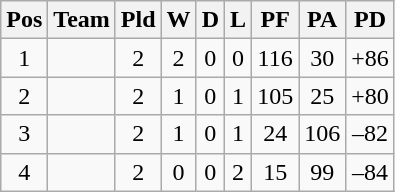<table class="wikitable" style="text-align: center;">
<tr>
<th>Pos</th>
<th>Team</th>
<th>Pld</th>
<th>W</th>
<th>D</th>
<th>L</th>
<th>PF</th>
<th>PA</th>
<th>PD</th>
</tr>
<tr>
<td>1</td>
<td align="left"></td>
<td>2</td>
<td>2</td>
<td>0</td>
<td>0</td>
<td>116</td>
<td>30</td>
<td>+86</td>
</tr>
<tr>
<td>2</td>
<td align="left"></td>
<td>2</td>
<td>1</td>
<td>0</td>
<td>1</td>
<td>105</td>
<td>25</td>
<td>+80</td>
</tr>
<tr>
<td>3</td>
<td align="left"></td>
<td>2</td>
<td>1</td>
<td>0</td>
<td>1</td>
<td>24</td>
<td>106</td>
<td>–82</td>
</tr>
<tr>
<td>4</td>
<td align="left"></td>
<td>2</td>
<td>0</td>
<td>0</td>
<td>2</td>
<td>15</td>
<td>99</td>
<td>–84</td>
</tr>
</table>
